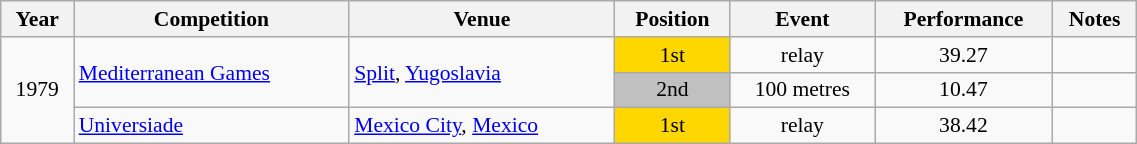<table class="wikitable" width=60% style="font-size:90%; text-align:center;">
<tr>
<th>Year</th>
<th>Competition</th>
<th>Venue</th>
<th>Position</th>
<th>Event</th>
<th>Performance</th>
<th>Notes</th>
</tr>
<tr>
<td rowspan=3>1979</td>
<td rowspan=2 align=left><a href='#'>Mediterranean Games</a></td>
<td rowspan=2 align=left> <a href='#'>Split</a>, <a href='#'>Yugoslavia</a></td>
<td bgcolor=gold>1st</td>
<td> relay</td>
<td>39.27</td>
<td></td>
</tr>
<tr>
<td bgcolor=silver>2nd</td>
<td>100 metres</td>
<td>10.47</td>
<td></td>
</tr>
<tr>
<td align=left><a href='#'>Universiade</a></td>
<td align=left> <a href='#'>Mexico City</a>, <a href='#'>Mexico</a></td>
<td bgcolor=gold>1st</td>
<td> relay</td>
<td>38.42</td>
<td></td>
</tr>
</table>
